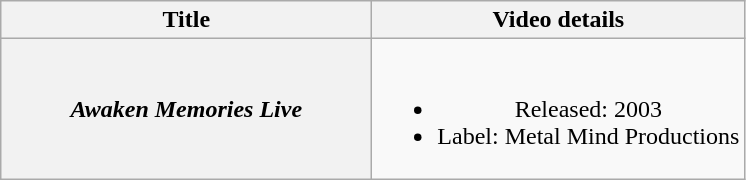<table class="wikitable plainrowheaders" style="text-align:center;">
<tr>
<th scope="col" style="width:15em;">Title</th>
<th scope="col">Video details</th>
</tr>
<tr>
<th scope="row"><em>Awaken Memories Live</em></th>
<td><br><ul><li>Released: 2003</li><li>Label: Metal Mind Productions</li></ul></td>
</tr>
</table>
